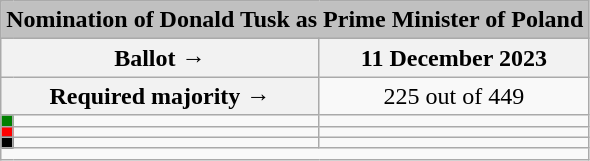<table class="wikitable" style="text-align:center;">
<tr>
<td colspan="3" align="center" bgcolor="#C0C0C0"><strong>Nomination of Donald Tusk as Prime Minister of Poland</strong></td>
</tr>
<tr>
<th colspan="2" style="width:150px;">Ballot →</th>
<th>11 December 2023</th>
</tr>
<tr>
<th colspan="2">Required majority →</th>
<td>225 out of 449 </td>
</tr>
<tr>
<th style="width:1px; background:green;"></th>
<td style="text-align:left;"></td>
<td></td>
</tr>
<tr>
<th style="background:red;"></th>
<td style="text-align:left;"></td>
<td></td>
</tr>
<tr>
<th style="background:black;"></th>
<td style="text-align:left;"></td>
<td></td>
</tr>
<tr>
<td style="text-align:left;" colspan="3"></td>
</tr>
</table>
